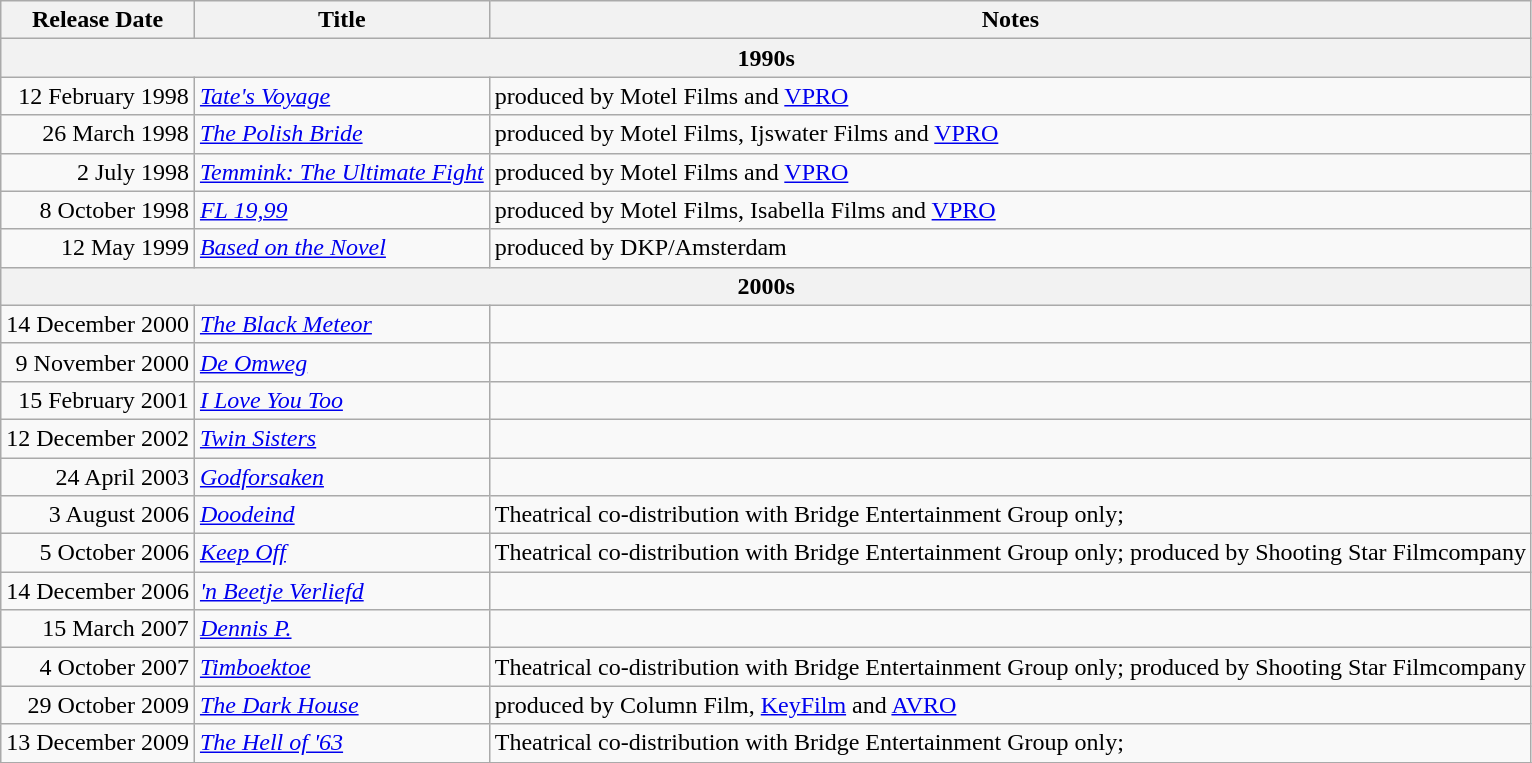<table class="wikitable sortable mw-collapsible">
<tr>
<th>Release Date</th>
<th>Title</th>
<th>Notes</th>
</tr>
<tr>
<th colspan="6" style="background-color:#white;">1990s</th>
</tr>
<tr>
<td style="text-align:right;">12 February 1998</td>
<td><em><a href='#'>Tate's Voyage</a></em></td>
<td>produced by Motel Films and <a href='#'>VPRO</a></td>
</tr>
<tr>
<td style="text-align:right;">26 March 1998</td>
<td><em><a href='#'>The Polish Bride</a></em></td>
<td>produced by Motel Films, Ijswater Films and <a href='#'>VPRO</a></td>
</tr>
<tr>
<td style="text-align:right;">2 July 1998</td>
<td><em><a href='#'>Temmink: The Ultimate Fight</a></em></td>
<td>produced by Motel Films and <a href='#'>VPRO</a></td>
</tr>
<tr>
<td style="text-align:right;">8 October 1998</td>
<td><em><a href='#'>FL 19,99</a></em></td>
<td>produced by Motel Films, Isabella Films and <a href='#'>VPRO</a></td>
</tr>
<tr>
<td style="text-align:right;">12 May 1999</td>
<td><em><a href='#'>Based on the Novel</a></em></td>
<td>produced by DKP/Amsterdam</td>
</tr>
<tr>
<th colspan="6" style="background-color:#white;">2000s</th>
</tr>
<tr>
<td style="text-align:right;">14 December 2000</td>
<td><em><a href='#'>The Black Meteor</a></em></td>
<td></td>
</tr>
<tr>
<td style="text-align:right;">9 November 2000</td>
<td><em><a href='#'>De Omweg</a></em></td>
<td></td>
</tr>
<tr>
<td style="text-align:right;">15 February 2001</td>
<td><em><a href='#'>I Love You Too</a></em></td>
<td></td>
</tr>
<tr>
<td style="text-align:right;">12 December 2002</td>
<td><em><a href='#'>Twin Sisters</a></em></td>
<td></td>
</tr>
<tr>
<td style="text-align:right;">24 April 2003</td>
<td><em><a href='#'>Godforsaken</a></em></td>
<td></td>
</tr>
<tr>
<td style="text-align:right;">3 August 2006</td>
<td><em><a href='#'>Doodeind</a></em></td>
<td>Theatrical co-distribution with Bridge Entertainment Group only;</td>
</tr>
<tr>
<td style="text-align:right;">5 October 2006</td>
<td><em><a href='#'>Keep Off</a></em></td>
<td>Theatrical co-distribution with Bridge Entertainment Group only; produced by Shooting Star Filmcompany</td>
</tr>
<tr>
<td style="text-align:right;">14 December 2006</td>
<td><em><a href='#'>'n Beetje Verliefd</a></em></td>
<td></td>
</tr>
<tr>
<td style="text-align:right;">15 March 2007</td>
<td><em><a href='#'>Dennis P.</a></em></td>
<td></td>
</tr>
<tr>
<td style="text-align:right;">4 October 2007</td>
<td><em><a href='#'>Timboektoe</a></em></td>
<td>Theatrical co-distribution with Bridge Entertainment Group only; produced by Shooting Star Filmcompany</td>
</tr>
<tr>
<td style="text-align:right;">29 October 2009</td>
<td><em><a href='#'>The Dark House</a></em></td>
<td>produced by Column Film, <a href='#'>KeyFilm</a> and <a href='#'>AVRO</a></td>
</tr>
<tr>
<td style="text-align:right;">13 December 2009</td>
<td><em><a href='#'>The Hell of '63</a></em></td>
<td>Theatrical co-distribution with Bridge Entertainment Group only;</td>
</tr>
<tr>
</tr>
</table>
